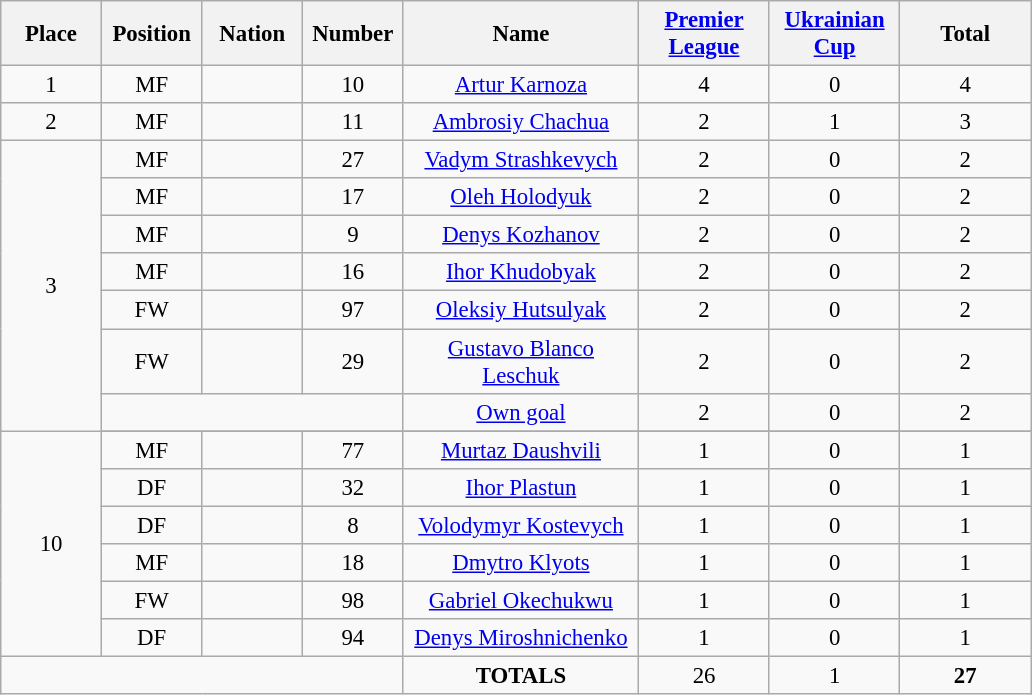<table class="wikitable" style="font-size: 95%; text-align: center;">
<tr>
<th width=60>Place</th>
<th width=60>Position</th>
<th width=60>Nation</th>
<th width=60>Number</th>
<th width=150>Name</th>
<th width=80><a href='#'>Premier League</a></th>
<th width=80><a href='#'>Ukrainian Cup</a></th>
<th width=80>Total</th>
</tr>
<tr>
<td>1</td>
<td>MF</td>
<td></td>
<td>10</td>
<td><a href='#'>Artur Karnoza</a></td>
<td>4</td>
<td>0</td>
<td>4</td>
</tr>
<tr>
<td>2</td>
<td>MF</td>
<td></td>
<td>11</td>
<td><a href='#'>Ambrosiy Chachua</a></td>
<td>2</td>
<td>1</td>
<td>3</td>
</tr>
<tr>
<td rowspan="7">3</td>
<td>MF</td>
<td></td>
<td>27</td>
<td><a href='#'>Vadym Strashkevych</a></td>
<td>2</td>
<td>0</td>
<td>2</td>
</tr>
<tr>
<td>MF</td>
<td></td>
<td>17</td>
<td><a href='#'>Oleh Holodyuk</a></td>
<td>2</td>
<td>0</td>
<td>2</td>
</tr>
<tr>
<td>MF</td>
<td></td>
<td>9</td>
<td><a href='#'>Denys Kozhanov</a></td>
<td>2</td>
<td>0</td>
<td>2</td>
</tr>
<tr>
<td>MF</td>
<td></td>
<td>16</td>
<td><a href='#'>Ihor Khudobyak</a></td>
<td>2</td>
<td>0</td>
<td>2</td>
</tr>
<tr>
<td>FW</td>
<td></td>
<td>97</td>
<td><a href='#'>Oleksiy Hutsulyak</a></td>
<td>2</td>
<td>0</td>
<td>2</td>
</tr>
<tr>
<td>FW</td>
<td></td>
<td>29</td>
<td><a href='#'>Gustavo Blanco Leschuk</a></td>
<td>2</td>
<td>0</td>
<td>2</td>
</tr>
<tr>
<td colspan="3"></td>
<td><a href='#'>Own goal</a></td>
<td>2</td>
<td>0</td>
<td>2</td>
</tr>
<tr>
<td rowspan="7">10</td>
</tr>
<tr>
<td>MF</td>
<td></td>
<td>77</td>
<td><a href='#'>Murtaz Daushvili</a></td>
<td>1</td>
<td>0</td>
<td>1</td>
</tr>
<tr>
<td>DF</td>
<td></td>
<td>32</td>
<td><a href='#'>Ihor Plastun</a></td>
<td>1</td>
<td>0</td>
<td>1</td>
</tr>
<tr>
<td>DF</td>
<td></td>
<td>8</td>
<td><a href='#'>Volodymyr Kostevych</a></td>
<td>1</td>
<td>0</td>
<td>1</td>
</tr>
<tr>
<td>MF</td>
<td></td>
<td>18</td>
<td><a href='#'>Dmytro Klyots</a></td>
<td>1</td>
<td>0</td>
<td>1</td>
</tr>
<tr>
<td>FW</td>
<td></td>
<td>98</td>
<td><a href='#'>Gabriel Okechukwu</a></td>
<td>1</td>
<td>0</td>
<td>1</td>
</tr>
<tr>
<td>DF</td>
<td></td>
<td>94</td>
<td><a href='#'>Denys Miroshnichenko</a></td>
<td>1</td>
<td>0</td>
<td>1</td>
</tr>
<tr>
<td colspan="4"></td>
<td><strong>TOTALS</strong></td>
<td>26</td>
<td>1</td>
<td><strong>27</strong></td>
</tr>
</table>
